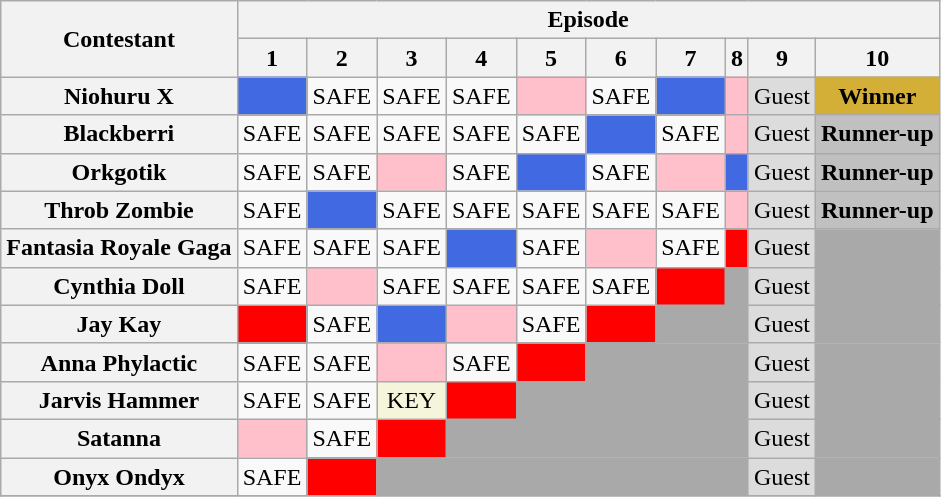<table class="wikitable" style="text-align:center">
<tr>
<th scope="col" rowspan="2">Contestant</th>
<th colspan="10">Episode</th>
</tr>
<tr>
<th scope="col">1</th>
<th scope="col">2</th>
<th scope="col">3</th>
<th scope="col">4</th>
<th scope="col">5</th>
<th scope="col">6</th>
<th scope="col">7</th>
<th scope="col">8</th>
<th scope="col">9</th>
<th scope="col">10</th>
</tr>
<tr>
<th scope="row">Niohuru X</th>
<td bgcolor="royalblue"></td>
<td>SAFE</td>
<td>SAFE</td>
<td>SAFE</td>
<td bgcolor="pink"></td>
<td>SAFE</td>
<td bgcolor="royalblue"></td>
<td bgcolor="pink"></td>
<td bgcolor="gainsboro">Guest</td>
<td bgcolor="#D4AF37"><strong>Winner</strong></td>
</tr>
<tr>
<th scope="row">Blackberri</th>
<td>SAFE</td>
<td>SAFE</td>
<td>SAFE</td>
<td>SAFE</td>
<td>SAFE</td>
<td bgcolor="royalblue"></td>
<td>SAFE</td>
<td bgcolor="pink"></td>
<td bgcolor="gainsboro">Guest</td>
<td bgcolor="silver" nowrap><strong>Runner-up</strong></td>
</tr>
<tr>
<th scope="row">Orkgotik</th>
<td>SAFE</td>
<td>SAFE</td>
<td bgcolor="pink"></td>
<td>SAFE</td>
<td bgcolor="royalblue"></td>
<td>SAFE</td>
<td bgcolor="pink"></td>
<td bgcolor="royalblue"></td>
<td bgcolor="gainsboro">Guest</td>
<td bgcolor="silver"><strong>Runner-up</strong></td>
</tr>
<tr>
<th scope="row">Throb Zombie</th>
<td>SAFE</td>
<td bgcolor="royalblue"></td>
<td>SAFE</td>
<td>SAFE</td>
<td>SAFE</td>
<td>SAFE</td>
<td>SAFE</td>
<td bgcolor="pink"></td>
<td bgcolor="gainsboro">Guest</td>
<td bgcolor="silver"><strong>Runner-up</strong></td>
</tr>
<tr>
<th scope="row" nowrap>Fantasia Royale Gaga</th>
<td>SAFE</td>
<td>SAFE</td>
<td>SAFE</td>
<td bgcolor="royalblue"></td>
<td>SAFE</td>
<td bgcolor="pink"></td>
<td>SAFE</td>
<td bgcolor="red"></td>
<td bgcolor="gainsboro">Guest</td>
<td bgcolor="darkgray"></td>
</tr>
<tr>
<th scope="row">Cynthia Doll</th>
<td>SAFE</td>
<td bgcolor="pink"></td>
<td>SAFE</td>
<td>SAFE</td>
<td>SAFE</td>
<td>SAFE</td>
<td bgcolor="red"></td>
<td bgcolor="darkgray"></td>
<td bgcolor="gainsboro">Guest</td>
<td bgcolor="darkgray"></td>
</tr>
<tr>
<th scope="row">Jay Kay</th>
<td bgcolor="red"></td>
<td>SAFE</td>
<td bgcolor="royalblue"></td>
<td bgcolor="pink"></td>
<td>SAFE</td>
<td bgcolor="red"></td>
<td bgcolor="darkgray" colspan="2"></td>
<td bgcolor="gainsboro">Guest</td>
<td bgcolor="darkgray"></td>
</tr>
<tr>
<th scope="row">Anna Phylactic</th>
<td>SAFE</td>
<td>SAFE</td>
<td bgcolor="pink"></td>
<td>SAFE</td>
<td bgcolor="red"></td>
<td bgcolor="darkgray" colspan="3"></td>
<td bgcolor="gainsboro">Guest</td>
<td bgcolor="darkgray"></td>
</tr>
<tr>
<th scope="row">Jarvis Hammer</th>
<td>SAFE</td>
<td>SAFE</td>
<td bgcolor="beige">KEY</td>
<td bgcolor="red"></td>
<td bgcolor="darkgray" colspan="4"></td>
<td bgcolor="gainsboro">Guest</td>
<td bgcolor="darkgray"></td>
</tr>
<tr>
<th scope="row">Satanna</th>
<td bgcolor="pink"></td>
<td>SAFE</td>
<td bgcolor="red"></td>
<td bgcolor="darkgray" colspan="5"></td>
<td bgcolor="gainsboro">Guest</td>
<td bgcolor="darkgray"></td>
</tr>
<tr>
<th scope="row">Onyx Ondyx</th>
<td>SAFE</td>
<td bgcolor="red"></td>
<td bgcolor="darkgray" colspan="6"></td>
<td bgcolor="gainsboro">Guest</td>
<td bgcolor="darkgray"></td>
</tr>
<tr>
</tr>
</table>
